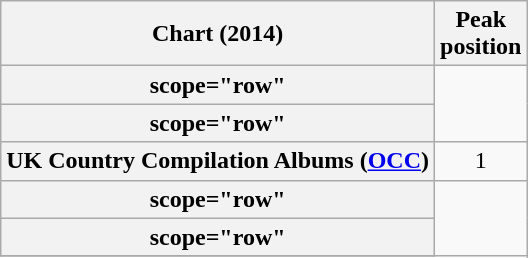<table class="wikitable sortable plainrowheaders">
<tr>
<th>Chart (2014)</th>
<th>Peak<br>position</th>
</tr>
<tr>
<th>scope="row" </th>
</tr>
<tr>
<th>scope="row" </th>
</tr>
<tr>
<th scope="row">UK Country Compilation Albums (<a href='#'>OCC</a>)</th>
<td style="text-align:center;">1</td>
</tr>
<tr>
<th>scope="row" </th>
</tr>
<tr>
<th>scope="row" </th>
</tr>
<tr>
</tr>
</table>
